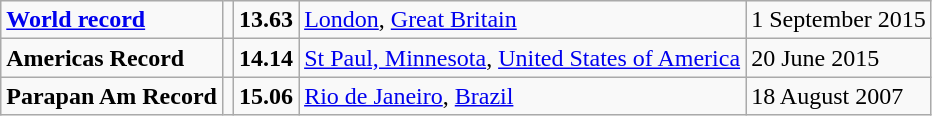<table class="wikitable">
<tr>
<td><strong><a href='#'>World record</a></strong></td>
<td></td>
<td><strong>13.63</strong></td>
<td><a href='#'>London</a>, <a href='#'>Great Britain</a></td>
<td>1 September 2015</td>
</tr>
<tr>
<td><strong>Americas Record</strong></td>
<td></td>
<td><strong>14.14</strong></td>
<td><a href='#'>St Paul, Minnesota</a>, <a href='#'>United States of America</a></td>
<td>20 June 2015</td>
</tr>
<tr>
<td><strong>Parapan Am Record</strong></td>
<td></td>
<td><strong>15.06</strong></td>
<td><a href='#'>Rio de Janeiro</a>, <a href='#'>Brazil</a></td>
<td>18 August 2007</td>
</tr>
</table>
